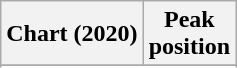<table class="wikitable sortable plainrowheaders" style="text-align=center">
<tr>
<th scope=col>Chart (2020)</th>
<th scope=col>Peak<br>position</th>
</tr>
<tr>
</tr>
<tr>
</tr>
</table>
